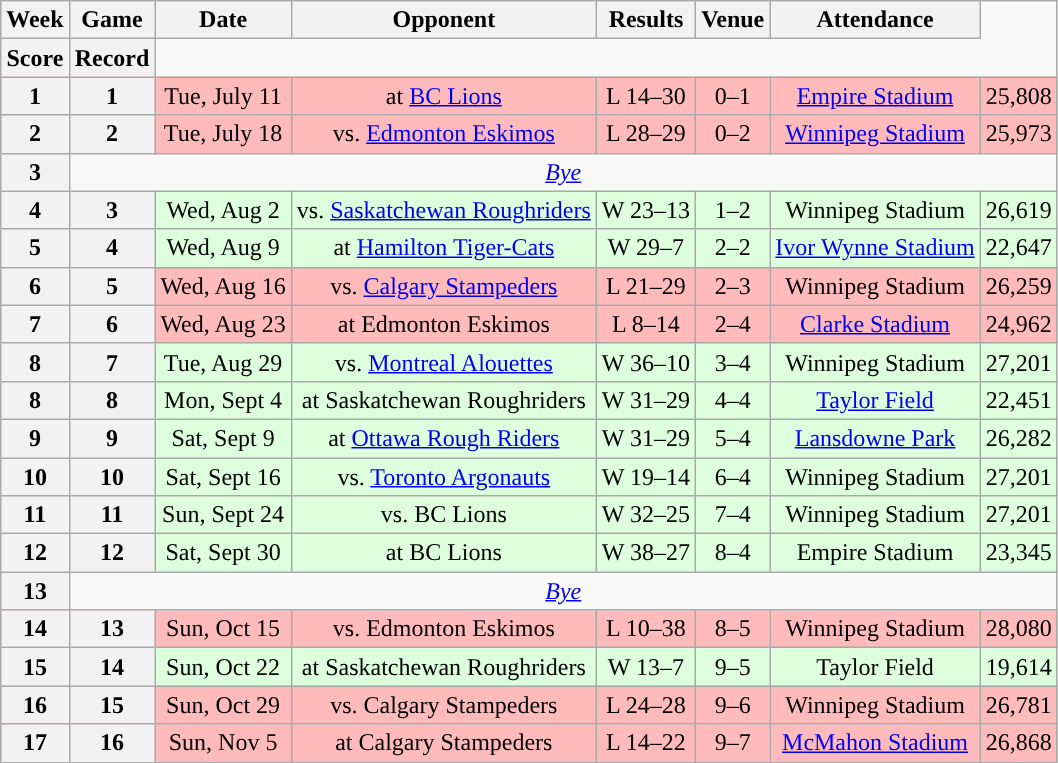<table class="wikitable" style="text-align:center">
<tr>
<th>Week</th>
<th>Game</th>
<th>Date</th>
<th>Opponent</th>
<th>Results</th>
<th>Venue</th>
<th>Attendance</th>
</tr>
<tr>
<th>Score</th>
<th>Record</th>
</tr>
<tr style="background:#ffbbbb">
<th>1</th>
<th>1</th>
<td>Tue, July 11</td>
<td>at <a href='#'>BC Lions</a></td>
<td>L 14–30</td>
<td>0–1</td>
<td><a href='#'>Empire Stadium</a></td>
<td>25,808</td>
</tr>
<tr style="background:#ffbbbb">
<th>2</th>
<th>2</th>
<td>Tue, July 18</td>
<td>vs. <a href='#'>Edmonton Eskimos</a></td>
<td>L 28–29</td>
<td>0–2</td>
<td><a href='#'>Winnipeg Stadium</a></td>
<td>25,973</td>
</tr>
<tr>
<th>3</th>
<td colspan=7><em><a href='#'>Bye</a></em></td>
</tr>
<tr style="background:#ddffdd">
<th>4</th>
<th>3</th>
<td>Wed, Aug 2</td>
<td>vs. <a href='#'>Saskatchewan Roughriders</a></td>
<td>W 23–13</td>
<td>1–2</td>
<td>Winnipeg Stadium</td>
<td>26,619</td>
</tr>
<tr style="background:#ddffdd">
<th>5</th>
<th>4</th>
<td>Wed, Aug 9</td>
<td>at <a href='#'>Hamilton Tiger-Cats</a></td>
<td>W 29–7</td>
<td>2–2</td>
<td><a href='#'>Ivor Wynne Stadium</a></td>
<td>22,647</td>
</tr>
<tr style="background:#ffbbbb">
<th>6</th>
<th>5</th>
<td>Wed, Aug 16</td>
<td>vs. <a href='#'>Calgary Stampeders</a></td>
<td>L 21–29</td>
<td>2–3</td>
<td>Winnipeg Stadium</td>
<td>26,259</td>
</tr>
<tr style="background:#ffbbbb">
<th>7</th>
<th>6</th>
<td>Wed, Aug 23</td>
<td>at Edmonton Eskimos</td>
<td>L 8–14</td>
<td>2–4</td>
<td><a href='#'>Clarke Stadium</a></td>
<td>24,962</td>
</tr>
<tr style="background:#ddffdd">
<th>8</th>
<th>7</th>
<td>Tue, Aug 29</td>
<td>vs. <a href='#'>Montreal Alouettes</a></td>
<td>W 36–10</td>
<td>3–4</td>
<td>Winnipeg Stadium</td>
<td>27,201</td>
</tr>
<tr style="background:#ddffdd">
<th>8</th>
<th>8</th>
<td>Mon, Sept 4</td>
<td>at Saskatchewan Roughriders</td>
<td>W 31–29</td>
<td>4–4</td>
<td><a href='#'>Taylor Field</a></td>
<td>22,451</td>
</tr>
<tr style="background:#ddffdd">
<th>9</th>
<th>9</th>
<td>Sat, Sept 9</td>
<td>at <a href='#'>Ottawa Rough Riders</a></td>
<td>W 31–29</td>
<td>5–4</td>
<td><a href='#'>Lansdowne Park</a></td>
<td>26,282</td>
</tr>
<tr style="background:#ddffdd">
<th>10</th>
<th>10</th>
<td>Sat, Sept 16</td>
<td>vs. <a href='#'>Toronto Argonauts</a></td>
<td>W 19–14</td>
<td>6–4</td>
<td>Winnipeg Stadium</td>
<td>27,201</td>
</tr>
<tr style="background:#ddffdd">
<th>11</th>
<th>11</th>
<td>Sun, Sept 24</td>
<td>vs. BC Lions</td>
<td>W 32–25</td>
<td>7–4</td>
<td>Winnipeg Stadium</td>
<td>27,201</td>
</tr>
<tr style="background:#ddffdd">
<th>12</th>
<th>12</th>
<td>Sat, Sept 30</td>
<td>at BC Lions</td>
<td>W 38–27</td>
<td>8–4</td>
<td>Empire Stadium</td>
<td>23,345</td>
</tr>
<tr>
<th>13</th>
<td colspan=7><em><a href='#'>Bye</a></em></td>
</tr>
<tr style="background:#ffbbbb">
<th>14</th>
<th>13</th>
<td>Sun, Oct 15</td>
<td>vs. Edmonton Eskimos</td>
<td>L 10–38</td>
<td>8–5</td>
<td>Winnipeg Stadium</td>
<td>28,080</td>
</tr>
<tr style="background:#ddffdd">
<th>15</th>
<th>14</th>
<td>Sun, Oct 22</td>
<td>at Saskatchewan Roughriders</td>
<td>W 13–7</td>
<td>9–5</td>
<td>Taylor Field</td>
<td>19,614</td>
</tr>
<tr style="background:#ffbbbb">
<th>16</th>
<th>15</th>
<td>Sun, Oct 29</td>
<td>vs. Calgary Stampeders</td>
<td>L 24–28</td>
<td>9–6</td>
<td>Winnipeg Stadium</td>
<td>26,781</td>
</tr>
<tr style="background:#ffbbbb">
<th>17</th>
<th>16</th>
<td>Sun, Nov 5</td>
<td>at Calgary Stampeders</td>
<td>L 14–22</td>
<td>9–7</td>
<td><a href='#'>McMahon Stadium</a></td>
<td>26,868</td>
</tr>
</table>
